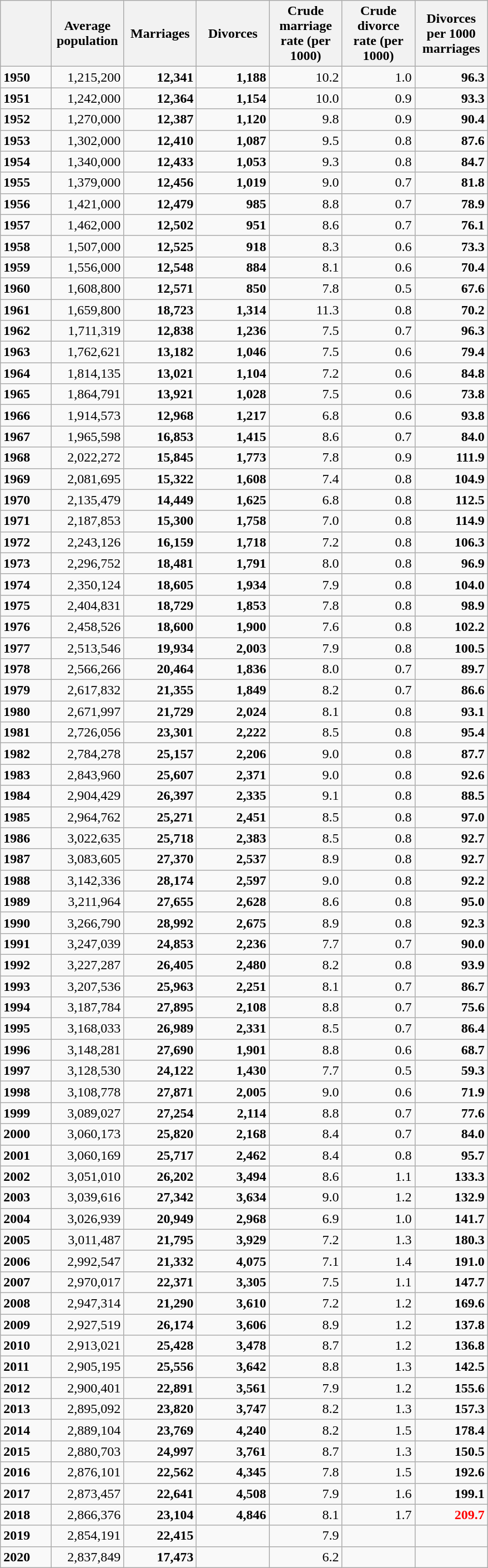<table class="wikitable collapsible collapsed">
<tr>
<th style="width:40pt;"></th>
<th style="width:60pt;">Average population</th>
<th style="width:60pt;">Marriages</th>
<th style="width:60pt;">Divorces</th>
<th style="width:60pt;">Crude marriage rate (per 1000)</th>
<th style="width:60pt;">Crude divorce rate (per 1000)</th>
<th style="width:60pt;">Divorces per 1000 marriages</th>
</tr>
<tr>
<td><strong>1950</strong></td>
<td style="text-align:right;">1,215,200</td>
<td style="text-align:right;"><strong>12,341</strong></td>
<td style="text-align:right;"><strong>1,188</strong></td>
<td style="text-align:right;">10.2</td>
<td style="text-align:right;">1.0</td>
<td style="text-align:right;"><strong>96.3</strong></td>
</tr>
<tr>
<td><strong>1951</strong></td>
<td style="text-align:right;">1,242,000</td>
<td style="text-align:right;"><strong>12,364</strong></td>
<td style="text-align:right;"><strong>1,154</strong></td>
<td style="text-align:right;">10.0</td>
<td style="text-align:right;">0.9</td>
<td style="text-align:right;"><strong>93.3</strong></td>
</tr>
<tr>
<td><strong>1952</strong></td>
<td style="text-align:right;">1,270,000</td>
<td style="text-align:right;"><strong>12,387</strong></td>
<td style="text-align:right;"><strong>1,120</strong></td>
<td style="text-align:right;">9.8</td>
<td style="text-align:right;">0.9</td>
<td style="text-align:right;"><strong>90.4</strong></td>
</tr>
<tr>
<td><strong>1953</strong></td>
<td style="text-align:right;">1,302,000</td>
<td style="text-align:right;"><strong>12,410</strong></td>
<td style="text-align:right;"><strong>1,087</strong></td>
<td style="text-align:right;">9.5</td>
<td style="text-align:right;">0.8</td>
<td style="text-align:right;"><strong>87.6</strong></td>
</tr>
<tr>
<td><strong>1954</strong></td>
<td style="text-align:right;">1,340,000</td>
<td style="text-align:right;"><strong>12,433</strong></td>
<td style="text-align:right;"><strong>1,053</strong></td>
<td style="text-align:right;">9.3</td>
<td style="text-align:right;">0.8</td>
<td style="text-align:right;"><strong>84.7</strong></td>
</tr>
<tr>
<td><strong>1955</strong></td>
<td style="text-align:right;">1,379,000</td>
<td style="text-align:right;"><strong>12,456</strong></td>
<td style="text-align:right;"><strong>1,019</strong></td>
<td style="text-align:right;">9.0</td>
<td style="text-align:right;">0.7</td>
<td style="text-align:right;"><strong>81.8</strong></td>
</tr>
<tr>
<td><strong>1956</strong></td>
<td style="text-align:right;">1,421,000</td>
<td style="text-align:right;"><strong>12,479</strong></td>
<td style="text-align:right;"><strong>985</strong></td>
<td style="text-align:right;">8.8</td>
<td style="text-align:right;">0.7</td>
<td style="text-align:right;"><strong>78.9</strong></td>
</tr>
<tr>
<td><strong>1957</strong></td>
<td style="text-align:right;">1,462,000</td>
<td style="text-align:right;"><strong>12,502</strong></td>
<td style="text-align:right;"><strong>951</strong></td>
<td style="text-align:right;">8.6</td>
<td style="text-align:right;">0.7</td>
<td style="text-align:right;"><strong>76.1</strong></td>
</tr>
<tr>
<td><strong>1958</strong></td>
<td style="text-align:right;">1,507,000</td>
<td style="text-align:right;"><strong>12,525</strong></td>
<td style="text-align:right;"><strong>918</strong></td>
<td style="text-align:right;">8.3</td>
<td style="text-align:right;">0.6</td>
<td style="text-align:right;"><strong>73.3</strong></td>
</tr>
<tr>
<td><strong>1959</strong></td>
<td style="text-align:right;">1,556,000</td>
<td style="text-align:right;"><strong>12,548</strong></td>
<td style="text-align:right;"><strong>884</strong></td>
<td style="text-align:right;">8.1</td>
<td style="text-align:right;">0.6</td>
<td style="text-align:right;"><strong>70.4</strong></td>
</tr>
<tr>
<td><strong>1960</strong></td>
<td style="text-align:right;">1,608,800</td>
<td style="text-align:right;"><strong>12,571</strong></td>
<td style="text-align:right;"><strong>850</strong></td>
<td style="text-align:right;">7.8</td>
<td style="text-align:right;">0.5</td>
<td style="text-align:right;"><strong>67.6</strong></td>
</tr>
<tr>
<td><strong>1961</strong></td>
<td style="text-align:right;">1,659,800</td>
<td style="text-align:right;"><strong>18,723</strong></td>
<td style="text-align:right;"><strong>1,314</strong></td>
<td style="text-align:right;">11.3</td>
<td style="text-align:right;">0.8</td>
<td style="text-align:right;"><strong>70.2</strong></td>
</tr>
<tr>
<td><strong>1962</strong></td>
<td style="text-align:right;">1,711,319</td>
<td style="text-align:right;"><strong>12,838</strong></td>
<td style="text-align:right;"><strong>1,236</strong></td>
<td style="text-align:right;">7.5</td>
<td style="text-align:right;">0.7</td>
<td style="text-align:right;"><strong>96.3</strong></td>
</tr>
<tr>
<td><strong>1963</strong></td>
<td style="text-align:right;">1,762,621</td>
<td style="text-align:right;"><strong>13,182</strong></td>
<td style="text-align:right;"><strong>1,046</strong></td>
<td style="text-align:right;">7.5</td>
<td style="text-align:right;">0.6</td>
<td style="text-align:right;"><strong>79.4</strong></td>
</tr>
<tr>
<td><strong>1964</strong></td>
<td style="text-align:right;">1,814,135</td>
<td style="text-align:right;"><strong>13,021</strong></td>
<td style="text-align:right;"><strong>1,104</strong></td>
<td style="text-align:right;">7.2</td>
<td style="text-align:right;">0.6</td>
<td style="text-align:right;"><strong>84.8</strong></td>
</tr>
<tr>
<td><strong>1965</strong></td>
<td style="text-align:right;">1,864,791</td>
<td style="text-align:right;"><strong>13,921</strong></td>
<td style="text-align:right;"><strong>1,028</strong></td>
<td style="text-align:right;">7.5</td>
<td style="text-align:right;">0.6</td>
<td style="text-align:right;"><strong>73.8</strong></td>
</tr>
<tr>
<td><strong>1966</strong></td>
<td style="text-align:right;">1,914,573</td>
<td style="text-align:right;"><strong>12,968</strong></td>
<td style="text-align:right;"><strong>1,217</strong></td>
<td style="text-align:right;">6.8</td>
<td style="text-align:right;">0.6</td>
<td style="text-align:right;"><strong>93.8</strong></td>
</tr>
<tr>
<td><strong>1967</strong></td>
<td style="text-align:right;">1,965,598</td>
<td style="text-align:right;"><strong>16,853</strong></td>
<td style="text-align:right;"><strong>1,415</strong></td>
<td style="text-align:right;">8.6</td>
<td style="text-align:right;">0.7</td>
<td style="text-align:right;"><strong>84.0</strong></td>
</tr>
<tr>
<td><strong>1968</strong></td>
<td style="text-align:right;">2,022,272</td>
<td style="text-align:right;"><strong>15,845</strong></td>
<td style="text-align:right;"><strong>1,773</strong></td>
<td style="text-align:right;">7.8</td>
<td style="text-align:right;">0.9</td>
<td style="text-align:right;"><strong>111.9</strong></td>
</tr>
<tr>
<td><strong>1969</strong></td>
<td style="text-align:right;">2,081,695</td>
<td style="text-align:right;"><strong>15,322</strong></td>
<td style="text-align:right;"><strong>1,608</strong></td>
<td style="text-align:right;">7.4</td>
<td style="text-align:right;">0.8</td>
<td style="text-align:right;"><strong>104.9</strong></td>
</tr>
<tr>
<td><strong>1970</strong></td>
<td style="text-align:right;">2,135,479</td>
<td style="text-align:right;"><strong>14,449</strong></td>
<td style="text-align:right;"><strong>1,625</strong></td>
<td style="text-align:right;">6.8</td>
<td style="text-align:right;">0.8</td>
<td style="text-align:right;"><strong>112.5</strong></td>
</tr>
<tr>
<td><strong>1971</strong></td>
<td style="text-align:right;">2,187,853</td>
<td style="text-align:right;"><strong>15,300</strong></td>
<td style="text-align:right;"><strong>1,758</strong></td>
<td style="text-align:right;">7.0</td>
<td style="text-align:right;">0.8</td>
<td style="text-align:right;"><strong>114.9</strong></td>
</tr>
<tr>
<td><strong>1972</strong></td>
<td style="text-align:right;">2,243,126</td>
<td style="text-align:right;"><strong>16,159</strong></td>
<td style="text-align:right;"><strong>1,718</strong></td>
<td style="text-align:right;">7.2</td>
<td style="text-align:right;">0.8</td>
<td style="text-align:right;"><strong>106.3</strong></td>
</tr>
<tr>
<td><strong>1973</strong></td>
<td style="text-align:right;">2,296,752</td>
<td style="text-align:right;"><strong>18,481</strong></td>
<td style="text-align:right;"><strong>1,791</strong></td>
<td style="text-align:right;">8.0</td>
<td style="text-align:right;">0.8</td>
<td style="text-align:right;"><strong>96.9</strong></td>
</tr>
<tr>
<td><strong>1974</strong></td>
<td style="text-align:right;">2,350,124</td>
<td style="text-align:right;"><strong>18,605</strong></td>
<td style="text-align:right;"><strong>1,934</strong></td>
<td style="text-align:right;">7.9</td>
<td style="text-align:right;">0.8</td>
<td style="text-align:right;"><strong>104.0</strong></td>
</tr>
<tr>
<td><strong>1975</strong></td>
<td style="text-align:right;">2,404,831</td>
<td style="text-align:right;"><strong>18,729</strong></td>
<td style="text-align:right;"><strong>1,853</strong></td>
<td style="text-align:right;">7.8</td>
<td style="text-align:right;">0.8</td>
<td style="text-align:right;"><strong>98.9</strong></td>
</tr>
<tr>
<td><strong>1976</strong></td>
<td style="text-align:right;">2,458,526</td>
<td style="text-align:right;"><strong>18,600</strong></td>
<td style="text-align:right;"><strong>1,900</strong></td>
<td style="text-align:right;">7.6</td>
<td style="text-align:right;">0.8</td>
<td style="text-align:right;"><strong>102.2</strong></td>
</tr>
<tr>
<td><strong>1977</strong></td>
<td style="text-align:right;">2,513,546</td>
<td style="text-align:right;"><strong>19,934</strong></td>
<td style="text-align:right;"><strong>2,003</strong></td>
<td style="text-align:right;">7.9</td>
<td style="text-align:right;">0.8</td>
<td style="text-align:right;"><strong>100.5</strong></td>
</tr>
<tr>
<td><strong>1978</strong></td>
<td style="text-align:right;">2,566,266</td>
<td style="text-align:right;"><strong>20,464</strong></td>
<td style="text-align:right;"><strong>1,836</strong></td>
<td style="text-align:right;">8.0</td>
<td style="text-align:right;">0.7</td>
<td style="text-align:right;"><strong>89.7</strong></td>
</tr>
<tr>
<td><strong>1979</strong></td>
<td style="text-align:right;">2,617,832</td>
<td style="text-align:right;"><strong>21,355</strong></td>
<td style="text-align:right;"><strong>1,849</strong></td>
<td style="text-align:right;">8.2</td>
<td style="text-align:right;">0.7</td>
<td style="text-align:right;"><strong>86.6</strong></td>
</tr>
<tr>
<td><strong>1980</strong></td>
<td style="text-align:right;">2,671,997</td>
<td style="text-align:right;"><strong>21,729</strong></td>
<td style="text-align:right;"><strong>2,024</strong></td>
<td style="text-align:right;">8.1</td>
<td style="text-align:right;">0.8</td>
<td style="text-align:right;"><strong>93.1</strong></td>
</tr>
<tr>
<td><strong>1981</strong></td>
<td style="text-align:right;">2,726,056</td>
<td style="text-align:right;"><strong>23,301</strong></td>
<td style="text-align:right;"><strong>2,222</strong></td>
<td style="text-align:right;">8.5</td>
<td style="text-align:right;">0.8</td>
<td style="text-align:right;"><strong>95.4</strong></td>
</tr>
<tr>
<td><strong>1982</strong></td>
<td style="text-align:right;">2,784,278</td>
<td style="text-align:right;"><strong>25,157</strong></td>
<td style="text-align:right;"><strong>2,206</strong></td>
<td style="text-align:right;">9.0</td>
<td style="text-align:right;">0.8</td>
<td style="text-align:right;"><strong>87.7</strong></td>
</tr>
<tr>
<td><strong>1983</strong></td>
<td style="text-align:right;">2,843,960</td>
<td style="text-align:right;"><strong>25,607</strong></td>
<td style="text-align:right;"><strong>2,371</strong></td>
<td style="text-align:right;">9.0</td>
<td style="text-align:right;">0.8</td>
<td style="text-align:right;"><strong>92.6</strong></td>
</tr>
<tr>
<td><strong>1984</strong></td>
<td style="text-align:right;">2,904,429</td>
<td style="text-align:right;"><strong>26,397</strong></td>
<td style="text-align:right;"><strong>2,335</strong></td>
<td style="text-align:right;">9.1</td>
<td style="text-align:right;">0.8</td>
<td style="text-align:right;"><strong>88.5</strong></td>
</tr>
<tr>
<td><strong>1985</strong></td>
<td style="text-align:right;">2,964,762</td>
<td style="text-align:right;"><strong>25,271</strong></td>
<td style="text-align:right;"><strong>2,451</strong></td>
<td style="text-align:right;">8.5</td>
<td style="text-align:right;">0.8</td>
<td style="text-align:right;"><strong>97.0</strong></td>
</tr>
<tr>
<td><strong>1986</strong></td>
<td style="text-align:right;">3,022,635</td>
<td style="text-align:right;"><strong>25,718</strong></td>
<td style="text-align:right;"><strong>2,383</strong></td>
<td style="text-align:right;">8.5</td>
<td style="text-align:right;">0.8</td>
<td style="text-align:right;"><strong>92.7</strong></td>
</tr>
<tr>
<td><strong>1987</strong></td>
<td style="text-align:right;">3,083,605</td>
<td style="text-align:right;"><strong>27,370</strong></td>
<td style="text-align:right;"><strong>2,537</strong></td>
<td style="text-align:right;">8.9</td>
<td style="text-align:right;">0.8</td>
<td style="text-align:right;"><strong>92.7</strong></td>
</tr>
<tr>
<td><strong>1988</strong></td>
<td style="text-align:right;">3,142,336</td>
<td style="text-align:right;"><strong>28,174</strong></td>
<td style="text-align:right;"><strong>2,597</strong></td>
<td style="text-align:right;">9.0</td>
<td style="text-align:right;">0.8</td>
<td style="text-align:right;"><strong>92.2</strong></td>
</tr>
<tr>
<td><strong>1989</strong></td>
<td style="text-align:right;">3,211,964</td>
<td style="text-align:right;"><strong>27,655</strong></td>
<td style="text-align:right;"><strong>2,628</strong></td>
<td style="text-align:right;">8.6</td>
<td style="text-align:right;">0.8</td>
<td style="text-align:right;"><strong>95.0</strong></td>
</tr>
<tr>
<td><strong>1990</strong></td>
<td style="text-align:right;">3,266,790</td>
<td style="text-align:right;"><strong>28,992</strong></td>
<td style="text-align:right;"><strong>2,675</strong></td>
<td style="text-align:right;">8.9</td>
<td style="text-align:right;">0.8</td>
<td style="text-align:right;"><strong>92.3</strong></td>
</tr>
<tr>
<td><strong>1991</strong></td>
<td style="text-align:right;">3,247,039</td>
<td style="text-align:right;"><strong>24,853</strong></td>
<td style="text-align:right;"><strong>2,236</strong></td>
<td style="text-align:right;">7.7</td>
<td style="text-align:right;">0.7</td>
<td style="text-align:right;"><strong>90.0</strong></td>
</tr>
<tr>
<td><strong>1992</strong></td>
<td style="text-align:right;">3,227,287</td>
<td style="text-align:right;"><strong>26,405</strong></td>
<td style="text-align:right;"><strong>2,480</strong></td>
<td style="text-align:right;">8.2</td>
<td style="text-align:right;">0.8</td>
<td style="text-align:right;"><strong>93.9</strong></td>
</tr>
<tr>
<td><strong>1993</strong></td>
<td style="text-align:right;">3,207,536</td>
<td style="text-align:right;"><strong>25,963</strong></td>
<td style="text-align:right;"><strong>2,251</strong></td>
<td style="text-align:right;">8.1</td>
<td style="text-align:right;">0.7</td>
<td style="text-align:right;"><strong>86.7</strong></td>
</tr>
<tr>
<td><strong>1994</strong></td>
<td style="text-align:right;">3,187,784</td>
<td style="text-align:right;"><strong>27,895</strong></td>
<td style="text-align:right;"><strong>2,108</strong></td>
<td style="text-align:right;">8.8</td>
<td style="text-align:right;">0.7</td>
<td style="text-align:right;"><strong>75.6</strong></td>
</tr>
<tr>
<td><strong>1995</strong></td>
<td style="text-align:right;">3,168,033</td>
<td style="text-align:right;"><strong>26,989</strong></td>
<td style="text-align:right;"><strong>2,331</strong></td>
<td style="text-align:right;">8.5</td>
<td style="text-align:right;">0.7</td>
<td style="text-align:right;"><strong>86.4</strong></td>
</tr>
<tr>
<td><strong>1996</strong></td>
<td style="text-align:right;">3,148,281</td>
<td style="text-align:right;"><strong>27,690</strong></td>
<td style="text-align:right;"><strong>1,901</strong></td>
<td style="text-align:right;">8.8</td>
<td style="text-align:right;">0.6</td>
<td style="text-align:right;"><strong>68.7</strong></td>
</tr>
<tr>
<td><strong>1997</strong></td>
<td style="text-align:right;">3,128,530</td>
<td style="text-align:right;"><strong>24,122</strong></td>
<td style="text-align:right;"><strong>1,430</strong></td>
<td style="text-align:right;">7.7</td>
<td style="text-align:right;">0.5</td>
<td style="text-align:right;"><strong>59.3</strong></td>
</tr>
<tr>
<td><strong>1998</strong></td>
<td style="text-align:right;">3,108,778</td>
<td style="text-align:right;"><strong>27,871</strong></td>
<td style="text-align:right;"><strong>2,005</strong></td>
<td style="text-align:right;">9.0</td>
<td style="text-align:right;">0.6</td>
<td style="text-align:right;"><strong>71.9</strong></td>
</tr>
<tr>
<td><strong>1999</strong></td>
<td style="text-align:right;">3,089,027</td>
<td style="text-align:right;"><strong>27,254</strong></td>
<td style="text-align:right;"><strong>2,114</strong></td>
<td style="text-align:right;">8.8</td>
<td style="text-align:right;">0.7</td>
<td style="text-align:right;"><strong>77.6</strong></td>
</tr>
<tr>
<td><strong>2000</strong></td>
<td style="text-align:right;">3,060,173</td>
<td style="text-align:right;"><strong>25,820</strong></td>
<td style="text-align:right;"><strong>2,168</strong></td>
<td style="text-align:right;">8.4</td>
<td style="text-align:right;">0.7</td>
<td style="text-align:right;"><strong>84.0</strong></td>
</tr>
<tr>
<td><strong>2001</strong></td>
<td style="text-align:right;">3,060,169</td>
<td style="text-align:right;"><strong>25,717</strong></td>
<td style="text-align:right;"><strong>2,462</strong></td>
<td style="text-align:right;">8.4</td>
<td style="text-align:right;">0.8</td>
<td style="text-align:right;"><strong>95.7</strong></td>
</tr>
<tr>
<td><strong>2002</strong></td>
<td style="text-align:right;">3,051,010</td>
<td style="text-align:right;"><strong>26,202</strong></td>
<td style="text-align:right;"><strong>3,494</strong></td>
<td style="text-align:right;">8.6</td>
<td style="text-align:right;">1.1</td>
<td style="text-align:right;"><strong>133.3</strong></td>
</tr>
<tr>
<td><strong>2003</strong></td>
<td style="text-align:right;">3,039,616</td>
<td style="text-align:right;"><strong>27,342</strong></td>
<td style="text-align:right;"><strong>3,634</strong></td>
<td style="text-align:right;">9.0</td>
<td style="text-align:right;">1.2</td>
<td style="text-align:right;"><strong>132.9</strong></td>
</tr>
<tr>
<td><strong>2004</strong></td>
<td style="text-align:right;">3,026,939</td>
<td style="text-align:right;"><strong>20,949</strong></td>
<td style="text-align:right;"><strong>2,968</strong></td>
<td style="text-align:right;">6.9</td>
<td style="text-align:right;">1.0</td>
<td style="text-align:right;"><strong>141.7</strong></td>
</tr>
<tr>
<td><strong>2005</strong></td>
<td style="text-align:right;">3,011,487</td>
<td style="text-align:right;"><strong>21,795</strong></td>
<td style="text-align:right;"><strong>3,929</strong></td>
<td style="text-align:right;">7.2</td>
<td style="text-align:right;">1.3</td>
<td style="text-align:right;"><strong>180.3</strong></td>
</tr>
<tr>
<td><strong>2006</strong></td>
<td style="text-align:right;">2,992,547</td>
<td style="text-align:right;"><strong>21,332</strong></td>
<td style="text-align:right;"><strong>4,075</strong></td>
<td style="text-align:right;">7.1</td>
<td style="text-align:right;">1.4</td>
<td style="text-align:right;"><strong>191.0</strong></td>
</tr>
<tr>
<td><strong>2007</strong></td>
<td style="text-align:right;">2,970,017</td>
<td style="text-align:right;"><strong>22,371</strong></td>
<td style="text-align:right;"><strong>3,305</strong></td>
<td style="text-align:right;">7.5</td>
<td style="text-align:right;">1.1</td>
<td style="text-align:right;"><strong>147.7</strong></td>
</tr>
<tr>
<td><strong>2008</strong></td>
<td style="text-align:right;">2,947,314</td>
<td style="text-align:right;"><strong>21,290</strong></td>
<td style="text-align:right;"><strong>3,610</strong></td>
<td style="text-align:right;">7.2</td>
<td style="text-align:right;">1.2</td>
<td style="text-align:right;"><strong>169.6</strong></td>
</tr>
<tr>
<td><strong>2009</strong></td>
<td style="text-align:right;">2,927,519</td>
<td style="text-align:right;"><strong>26,174</strong></td>
<td style="text-align:right;"><strong>3,606</strong></td>
<td style="text-align:right;">8.9</td>
<td style="text-align:right;">1.2</td>
<td style="text-align:right;"><strong>137.8</strong></td>
</tr>
<tr>
<td><strong>2010</strong></td>
<td style="text-align:right;">2,913,021</td>
<td style="text-align:right;"><strong>25,428</strong></td>
<td style="text-align:right;"><strong>3,478</strong></td>
<td style="text-align:right;">8.7</td>
<td style="text-align:right;">1.2</td>
<td style="text-align:right;"><strong>136.8</strong></td>
</tr>
<tr>
<td><strong>2011</strong></td>
<td style="text-align:right;">2,905,195</td>
<td style="text-align:right;"><strong>25,556</strong></td>
<td style="text-align:right;"><strong>3,642</strong></td>
<td style="text-align:right;">8.8</td>
<td style="text-align:right;">1.3</td>
<td style="text-align:right;"><strong>142.5</strong></td>
</tr>
<tr>
<td><strong>2012</strong></td>
<td style="text-align:right;">2,900,401</td>
<td style="text-align:right;"><strong>22,891</strong></td>
<td style="text-align:right;"><strong>3,561</strong></td>
<td style="text-align:right;">7.9</td>
<td style="text-align:right;">1.2</td>
<td style="text-align:right;"><strong>155.6</strong></td>
</tr>
<tr>
<td><strong>2013</strong></td>
<td style="text-align:right;">2,895,092</td>
<td style="text-align:right;"><strong>23,820</strong></td>
<td style="text-align:right;"><strong>3,747</strong></td>
<td style="text-align:right;">8.2</td>
<td style="text-align:right;">1.3</td>
<td style="text-align:right;"><strong>157.3</strong></td>
</tr>
<tr>
<td><strong>2014</strong></td>
<td style="text-align:right;">2,889,104</td>
<td style="text-align:right;"><strong>23,769</strong></td>
<td style="text-align:right;"><strong>4,240</strong></td>
<td style="text-align:right;">8.2</td>
<td style="text-align:right;">1.5</td>
<td style="text-align:right;"><strong>178.4</strong></td>
</tr>
<tr>
<td><strong>2015</strong></td>
<td style="text-align:right;">2,880,703</td>
<td style="text-align:right;"><strong>24,997</strong></td>
<td style="text-align:right;"><strong>3,761</strong></td>
<td style="text-align:right;">8.7</td>
<td style="text-align:right;">1.3</td>
<td style="text-align:right;"><strong>150.5</strong></td>
</tr>
<tr>
<td><strong>2016</strong></td>
<td style="text-align:right;">2,876,101</td>
<td style="text-align:right;"><strong>22,562</strong></td>
<td style="text-align:right;"><strong>4,345</strong></td>
<td style="text-align:right;">7.8</td>
<td style="text-align:right;">1.5</td>
<td style="text-align:right;"><strong>192.6</strong></td>
</tr>
<tr>
<td><strong>2017</strong></td>
<td style="text-align:right;">2,873,457</td>
<td style="text-align:right;"><strong>22,641</strong></td>
<td style="text-align:right;"><strong>4,508</strong></td>
<td style="text-align:right;">7.9</td>
<td style="text-align:right;">1.6</td>
<td style="text-align:right;"><strong>199.1</strong></td>
</tr>
<tr>
<td><strong>2018 </strong></td>
<td style="text-align:right;">2,866,376</td>
<td style="text-align:right;"><strong>23,104</strong></td>
<td style="text-align:right;"><strong>4,846</strong></td>
<td style="text-align:right;">8.1</td>
<td style="text-align:right;">1.7</td>
<td style="text-align:right; color:red;"><strong>209.7</strong></td>
</tr>
<tr>
<td><strong>2019</strong></td>
<td style="text-align:right;">2,854,191</td>
<td style="text-align:right;"><strong>22,415</strong></td>
<td style="text-align:right;"></td>
<td style="text-align:right;">7.9</td>
<td style="text-align:right;"></td>
<td style="text-align:right;"></td>
</tr>
<tr>
<td><strong>2020</strong></td>
<td style="text-align:right;">2,837,849</td>
<td style="text-align:right;"><strong>17,473</strong></td>
<td></td>
<td style="text-align:right;">6.2</td>
<td></td>
<td></td>
</tr>
</table>
